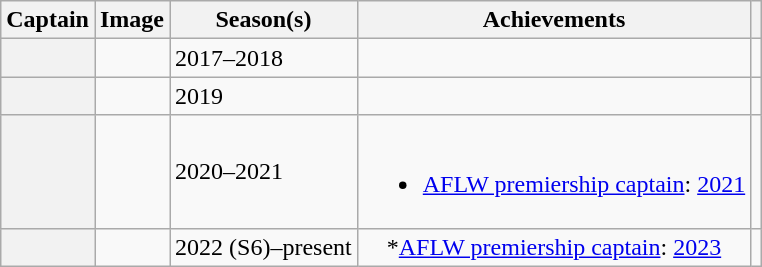<table class="wikitable plainrowheaders sortable" style="text-align: center">
<tr>
<th scope="col">Captain</th>
<th scope="col" class="unsortable">Image</th>
<th scope="col">Season(s)</th>
<th scope="col" class="unsortable">Achievements</th>
<th scope="col" class="unsortable"></th>
</tr>
<tr>
<th scope="row"></th>
<td align=center></td>
<td align="left">2017–2018</td>
<td style="text-align:left;"></td>
<td></td>
</tr>
<tr>
<th scope="row"></th>
<td align=center></td>
<td align="left">2019</td>
<td style="text-align:left;"></td>
<td></td>
</tr>
<tr>
<th scope="row"></th>
<td align=center></td>
<td align="left">2020–2021</td>
<td style="text-align:left;"><br><ul><li><a href='#'>AFLW premiership captain</a>: <a href='#'>2021</a></li></ul></td>
<td></td>
</tr>
<tr>
<th scope="row"></th>
<td align=center></td>
<td align="left">2022 (S6)–present</td>
<td>*<a href='#'>AFLW premiership captain</a>: <a href='#'>2023</a></td>
<td></td>
</tr>
</table>
